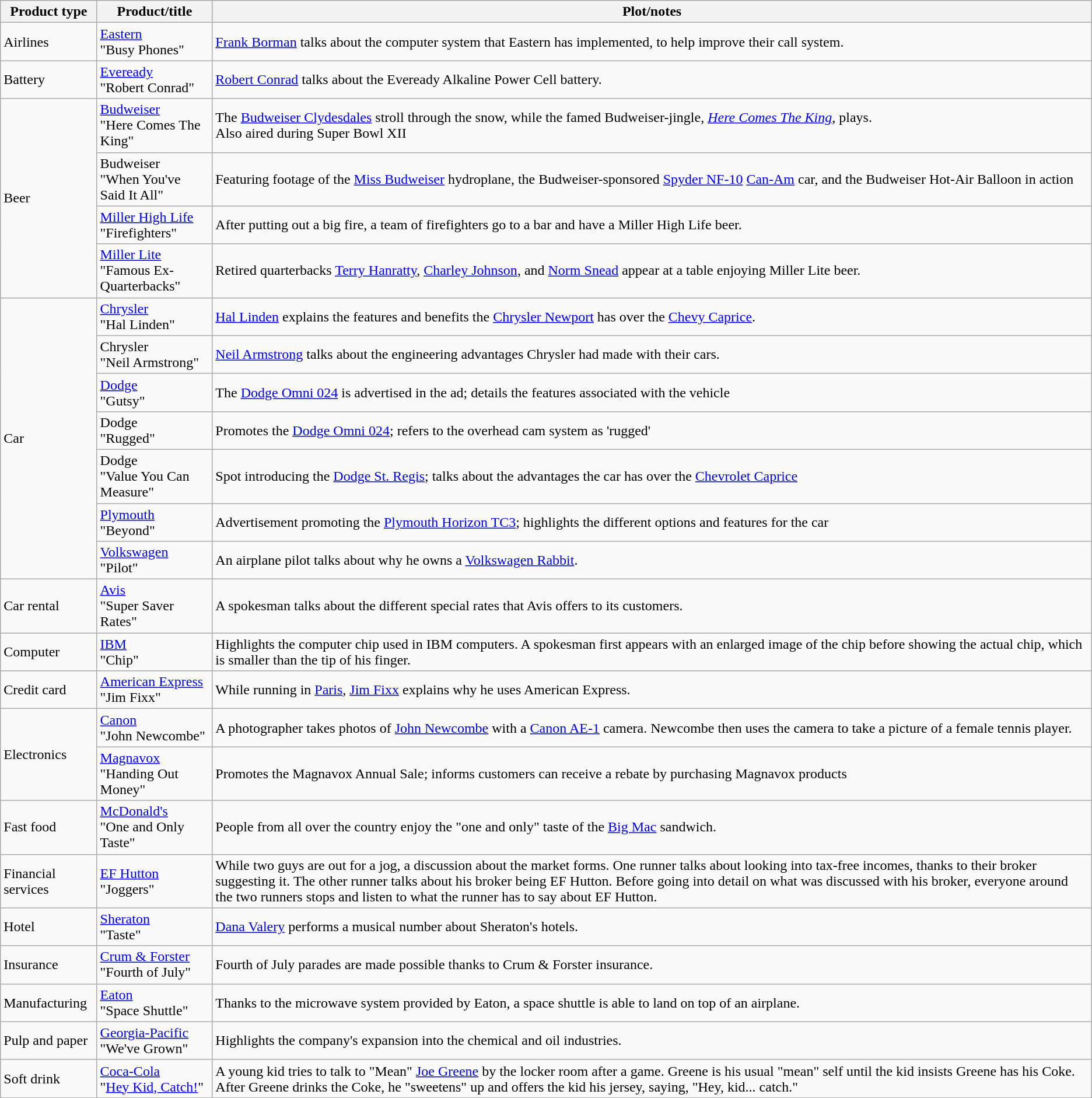<table class="wikitable">
<tr>
<th>Product type</th>
<th>Product/title</th>
<th>Plot/notes</th>
</tr>
<tr>
<td>Airlines</td>
<td><a href='#'>Eastern</a><br>"Busy Phones"</td>
<td><a href='#'>Frank Borman</a> talks about the computer system that Eastern has implemented, to help improve their call system.</td>
</tr>
<tr>
<td>Battery</td>
<td><a href='#'>Eveready</a><br>"Robert Conrad"</td>
<td><a href='#'>Robert Conrad</a> talks about the Eveready Alkaline Power Cell battery.</td>
</tr>
<tr>
<td rowspan="4">Beer</td>
<td><a href='#'>Budweiser</a><br>"Here Comes The King"</td>
<td>The <a href='#'>Budweiser Clydesdales</a> stroll through the snow, while the famed Budweiser-jingle, <em><a href='#'>Here Comes The King</a></em>, plays.<br>Also aired during Super Bowl XII</td>
</tr>
<tr>
<td>Budweiser<br>"When You've Said It All"</td>
<td>Featuring footage of the <a href='#'>Miss Budweiser</a> hydroplane, the Budweiser-sponsored <a href='#'>Spyder NF-10</a> <a href='#'>Can-Am</a> car, and the Budweiser Hot-Air Balloon in action</td>
</tr>
<tr>
<td><a href='#'>Miller High Life</a><br>"Firefighters"</td>
<td>After putting out a big fire, a team of firefighters go to a bar and have a Miller High Life beer.</td>
</tr>
<tr>
<td><a href='#'>Miller Lite</a><br>"Famous Ex-Quarterbacks"</td>
<td>Retired quarterbacks <a href='#'>Terry Hanratty</a>, <a href='#'>Charley Johnson</a>, and <a href='#'>Norm Snead</a> appear at a table enjoying Miller Lite beer.</td>
</tr>
<tr>
<td rowspan="7">Car</td>
<td><a href='#'>Chrysler</a><br>"Hal Linden"</td>
<td><a href='#'>Hal Linden</a> explains the features and benefits the <a href='#'>Chrysler Newport</a> has over the <a href='#'>Chevy Caprice</a>.</td>
</tr>
<tr>
<td>Chrysler<br>"Neil Armstrong"</td>
<td><a href='#'>Neil Armstrong</a> talks about the engineering advantages Chrysler had made with their cars.</td>
</tr>
<tr>
<td><a href='#'>Dodge</a><br>"Gutsy"</td>
<td>The <a href='#'>Dodge Omni 024</a> is advertised in the ad; details the features associated with the vehicle</td>
</tr>
<tr>
<td>Dodge<br>"Rugged"</td>
<td>Promotes the <a href='#'>Dodge Omni 024</a>; refers to the overhead cam system as 'rugged'</td>
</tr>
<tr>
<td>Dodge<br>"Value You Can Measure"</td>
<td>Spot introducing the <a href='#'>Dodge St. Regis</a>; talks about the advantages the car has over the <a href='#'>Chevrolet Caprice</a></td>
</tr>
<tr>
<td><a href='#'>Plymouth</a> <br>"Beyond"</td>
<td>Advertisement promoting the <a href='#'>Plymouth Horizon TC3</a>; highlights the different options and features for the car</td>
</tr>
<tr>
<td><a href='#'>Volkswagen</a><br>"Pilot"</td>
<td>An airplane pilot talks about why he owns a <a href='#'>Volkswagen Rabbit</a>.</td>
</tr>
<tr>
<td>Car rental</td>
<td><a href='#'>Avis</a><br>"Super Saver Rates"</td>
<td>A spokesman talks about the different special rates that Avis offers to its customers.</td>
</tr>
<tr>
<td>Computer</td>
<td><a href='#'>IBM</a><br>"Chip"</td>
<td>Highlights the computer chip used in IBM computers. A spokesman first appears with an enlarged image of the chip before showing the actual chip, which is smaller than the tip of his finger.</td>
</tr>
<tr>
<td>Credit card</td>
<td><a href='#'>American Express</a><br>"Jim Fixx"</td>
<td>While running in <a href='#'>Paris</a>, <a href='#'>Jim Fixx</a> explains why he uses American Express.</td>
</tr>
<tr>
<td rowspan="2">Electronics</td>
<td><a href='#'>Canon</a><br>"John Newcombe"</td>
<td>A photographer takes photos of <a href='#'>John Newcombe</a> with a <a href='#'>Canon AE-1</a> camera. Newcombe then uses the camera to take a picture of a female tennis player.</td>
</tr>
<tr>
<td><a href='#'>Magnavox</a><br>"Handing Out Money"</td>
<td>Promotes the Magnavox Annual Sale; informs customers can receive a rebate by purchasing Magnavox products</td>
</tr>
<tr>
<td>Fast food</td>
<td><a href='#'>McDonald's</a><br>"One and Only Taste"</td>
<td>People from all over the country enjoy the "one and only" taste of the <a href='#'>Big Mac</a> sandwich.</td>
</tr>
<tr>
<td>Financial services</td>
<td><a href='#'>EF Hutton</a><br>"Joggers"</td>
<td>While two guys are out for a jog, a discussion about the market forms. One runner talks about looking into tax-free incomes, thanks to their broker suggesting it. The other runner talks about his broker being EF Hutton. Before going into detail on what was discussed with his broker, everyone around the two runners stops and listen to what the runner has to say about EF Hutton.</td>
</tr>
<tr>
<td>Hotel</td>
<td><a href='#'>Sheraton</a><br>"Taste"</td>
<td><a href='#'>Dana Valery</a> performs a musical number about Sheraton's hotels.</td>
</tr>
<tr>
<td>Insurance</td>
<td><a href='#'>Crum & Forster</a><br>"Fourth of July"</td>
<td>Fourth of July parades are made possible thanks to Crum & Forster insurance.</td>
</tr>
<tr>
<td>Manufacturing</td>
<td><a href='#'>Eaton</a><br>"Space Shuttle"</td>
<td>Thanks to the microwave system provided by Eaton, a space shuttle is able to land on top of an airplane.</td>
</tr>
<tr>
<td>Pulp and paper</td>
<td><a href='#'>Georgia-Pacific</a><br>"We've Grown"</td>
<td>Highlights the company's expansion into the chemical and oil industries.</td>
</tr>
<tr>
<td>Soft drink</td>
<td><a href='#'>Coca-Cola</a><br>"<a href='#'>Hey Kid, Catch!</a>"</td>
<td>A young kid tries to talk to "Mean" <a href='#'>Joe Greene</a> by the locker room after a game. Greene is his usual "mean" self until the kid insists Greene has his Coke.  After Greene drinks the Coke, he "sweetens" up and offers the kid his jersey, saying, "Hey, kid... catch."</td>
</tr>
</table>
